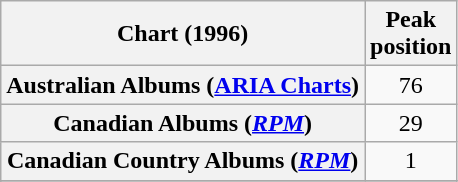<table class="wikitable sortable plainrowheaders" style="text-align:center">
<tr>
<th scope="col">Chart (1996)</th>
<th scope="col">Peak<br> position</th>
</tr>
<tr>
<th scope="row">Australian Albums (<a href='#'>ARIA Charts</a>)</th>
<td>76</td>
</tr>
<tr>
<th scope="row">Canadian Albums (<em><a href='#'>RPM</a></em>)</th>
<td>29</td>
</tr>
<tr>
<th scope="row">Canadian Country Albums (<em><a href='#'>RPM</a></em>)</th>
<td>1</td>
</tr>
<tr>
</tr>
<tr>
</tr>
</table>
